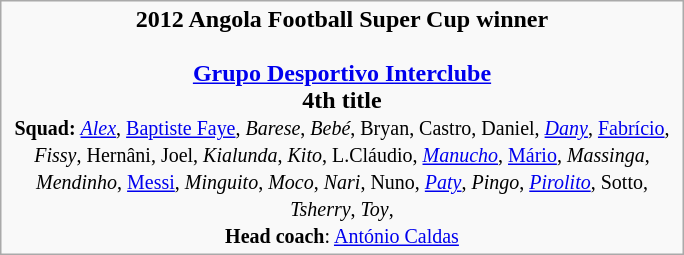<table class="wikitable" width=36% style="text-align:center; margin:auto">
<tr align=center>
<td><strong>2012 Angola Football Super Cup winner</strong><br><br><strong><a href='#'>Grupo Desportivo Interclube</a></strong><br><strong>4th title</strong><br><small><strong>Squad:</strong> <em><a href='#'>Alex</a></em>, <a href='#'>Baptiste Faye</a>, <em>Barese</em>, <em>Bebé</em>, Bryan, Castro, Daniel, <em><a href='#'>Dany</a></em>, <a href='#'>Fabrício</a>, <em>Fissy</em>, Hernâni, Joel, <em>Kialunda</em>, <em>Kito</em>, L.Cláudio, <em><a href='#'>Manucho</a></em>, <a href='#'>Mário</a>, <em>Massinga</em>, <em>Mendinho</em>, <a href='#'>Messi</a>, <em>Minguito</em>, <em>Moco</em>, <em>Nari</em>, Nuno, <em><a href='#'>Paty</a></em>, <em>Pingo</em>, <em><a href='#'>Pirolito</a></em>, Sotto, <em>Tsherry</em>, <em>Toy</em>,  <br><strong>Head coach</strong>: <a href='#'>António Caldas</a></small></td>
</tr>
</table>
